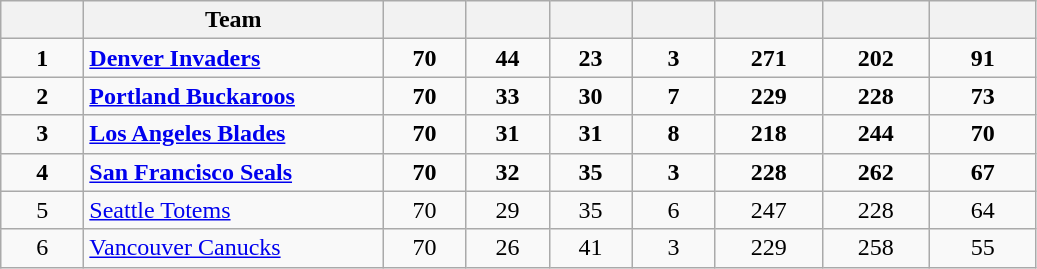<table class="wikitable sortable">
<tr>
<th scope="col" style="width:3em"></th>
<th scope="col" style="width:12em">Team</th>
<th scope="col" style="width:3em" class="unsortable"></th>
<th scope="col" style="width:3em"></th>
<th scope="col" style="width:3em"></th>
<th scope="col" style="width:3em"></th>
<th scope="col" style="width:4em"></th>
<th scope="col" style="width:4em"></th>
<th scope="col" style="width:4em"></th>
</tr>
<tr style="text-align:center;font-weight:bold;">
<td>1</td>
<td style="text-align:left;"><a href='#'>Denver Invaders</a></td>
<td>70</td>
<td>44</td>
<td>23</td>
<td>3</td>
<td>271</td>
<td>202</td>
<td>91</td>
</tr>
<tr style="text-align:center;font-weight:bold;">
<td>2</td>
<td style="text-align:left;"><a href='#'>Portland Buckaroos</a></td>
<td>70</td>
<td>33</td>
<td>30</td>
<td>7</td>
<td>229</td>
<td>228</td>
<td>73</td>
</tr>
<tr style="text-align:center;font-weight:bold;">
<td>3</td>
<td style="text-align:left;"><a href='#'>Los Angeles Blades</a></td>
<td>70</td>
<td>31</td>
<td>31</td>
<td>8</td>
<td>218</td>
<td>244</td>
<td>70</td>
</tr>
<tr style="text-align:center;font-weight:bold;">
<td>4</td>
<td style="text-align:left;"><a href='#'>San Francisco Seals</a></td>
<td>70</td>
<td>32</td>
<td>35</td>
<td>3</td>
<td>228</td>
<td>262</td>
<td>67</td>
</tr>
<tr style="text-align:center;">
<td>5</td>
<td style="text-align:left;"><a href='#'>Seattle Totems</a></td>
<td>70</td>
<td>29</td>
<td>35</td>
<td>6</td>
<td>247</td>
<td>228</td>
<td>64</td>
</tr>
<tr style="text-align:center;">
<td>6</td>
<td style="text-align:left;"><a href='#'>Vancouver Canucks</a></td>
<td>70</td>
<td>26</td>
<td>41</td>
<td>3</td>
<td>229</td>
<td>258</td>
<td>55</td>
</tr>
</table>
